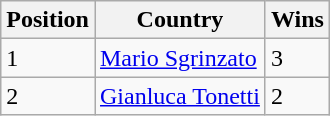<table class="wikitable">
<tr>
<th>Position</th>
<th>Country</th>
<th>Wins</th>
</tr>
<tr>
<td>1</td>
<td> <a href='#'>Mario Sgrinzato</a></td>
<td>3</td>
</tr>
<tr>
<td>2</td>
<td> <a href='#'>Gianluca Tonetti</a></td>
<td>2</td>
</tr>
</table>
